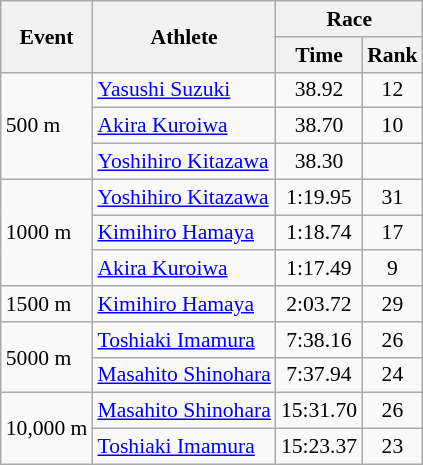<table class="wikitable" border="1" style="font-size:90%">
<tr>
<th rowspan=2>Event</th>
<th rowspan=2>Athlete</th>
<th colspan=2>Race</th>
</tr>
<tr>
<th>Time</th>
<th>Rank</th>
</tr>
<tr>
<td rowspan=3>500 m</td>
<td><a href='#'>Yasushi Suzuki</a></td>
<td align=center>38.92</td>
<td align=center>12</td>
</tr>
<tr>
<td><a href='#'>Akira Kuroiwa</a></td>
<td align=center>38.70</td>
<td align=center>10</td>
</tr>
<tr>
<td><a href='#'>Yoshihiro Kitazawa</a></td>
<td align=center>38.30</td>
<td align=center></td>
</tr>
<tr>
<td rowspan=3>1000 m</td>
<td><a href='#'>Yoshihiro Kitazawa</a></td>
<td align=center>1:19.95</td>
<td align=center>31</td>
</tr>
<tr>
<td><a href='#'>Kimihiro Hamaya</a></td>
<td align=center>1:18.74</td>
<td align=center>17</td>
</tr>
<tr>
<td><a href='#'>Akira Kuroiwa</a></td>
<td align=center>1:17.49</td>
<td align=center>9</td>
</tr>
<tr>
<td>1500 m</td>
<td><a href='#'>Kimihiro Hamaya</a></td>
<td align=center>2:03.72</td>
<td align=center>29</td>
</tr>
<tr>
<td rowspan=2>5000 m</td>
<td><a href='#'>Toshiaki Imamura</a></td>
<td align=center>7:38.16</td>
<td align=center>26</td>
</tr>
<tr>
<td><a href='#'>Masahito Shinohara</a></td>
<td align=center>7:37.94</td>
<td align=center>24</td>
</tr>
<tr>
<td rowspan=2>10,000 m</td>
<td><a href='#'>Masahito Shinohara</a></td>
<td align=center>15:31.70</td>
<td align=center>26</td>
</tr>
<tr>
<td><a href='#'>Toshiaki Imamura</a></td>
<td align=center>15:23.37</td>
<td align=center>23</td>
</tr>
</table>
